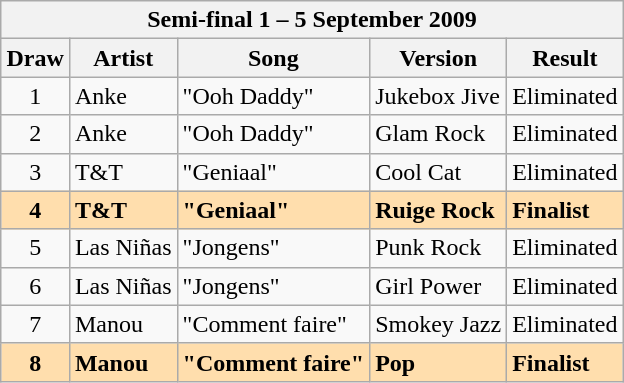<table class="sortable wikitable" style="margin: 1em auto 1em auto; text-align:center">
<tr>
<th colspan="5">Semi-final 1 – 5 September 2009</th>
</tr>
<tr>
<th>Draw</th>
<th>Artist</th>
<th>Song</th>
<th>Version</th>
<th>Result</th>
</tr>
<tr>
<td>1</td>
<td align="left">Anke</td>
<td align="left">"Ooh Daddy"</td>
<td align="left">Jukebox Jive</td>
<td align="left">Eliminated</td>
</tr>
<tr>
<td>2</td>
<td align="left">Anke</td>
<td align="left">"Ooh Daddy"</td>
<td align="left">Glam Rock</td>
<td align="left">Eliminated</td>
</tr>
<tr>
<td>3</td>
<td align="left">T&T</td>
<td align="left">"Geniaal"</td>
<td align="left">Cool Cat</td>
<td align="left">Eliminated</td>
</tr>
<tr style="font-weight:bold; background:#FFDEAD;">
<td>4</td>
<td align="left">T&T</td>
<td align="left">"Geniaal"</td>
<td align="left">Ruige Rock</td>
<td align="left">Finalist</td>
</tr>
<tr>
<td>5</td>
<td align="left">Las Niñas</td>
<td align="left">"Jongens"</td>
<td align="left">Punk Rock</td>
<td align="left">Eliminated</td>
</tr>
<tr>
<td>6</td>
<td align="left">Las Niñas</td>
<td align="left">"Jongens"</td>
<td align="left">Girl Power</td>
<td align="left">Eliminated</td>
</tr>
<tr>
<td>7</td>
<td align="left">Manou</td>
<td align="left">"Comment faire"</td>
<td align="left">Smokey Jazz</td>
<td align="left">Eliminated</td>
</tr>
<tr style="font-weight:bold; background:#FFDEAD;">
<td>8</td>
<td align="left">Manou</td>
<td align="left">"Comment faire"</td>
<td align="left">Pop</td>
<td align="left">Finalist</td>
</tr>
</table>
